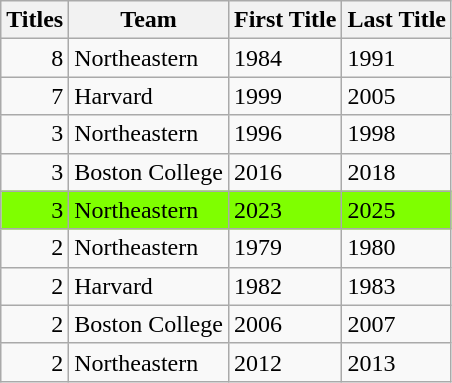<table class="wikitable">
<tr>
<th>Titles</th>
<th>Team</th>
<th>First Title</th>
<th>Last Title</th>
</tr>
<tr>
<td style="text-align: right;">8</td>
<td>Northeastern</td>
<td>1984</td>
<td>1991</td>
</tr>
<tr>
<td style="text-align: right;">7</td>
<td>Harvard</td>
<td>1999</td>
<td>2005</td>
</tr>
<tr>
<td style="text-align: right;">3</td>
<td>Northeastern</td>
<td>1996</td>
<td>1998</td>
</tr>
<tr>
<td style="text-align: right;">3</td>
<td>Boston College</td>
<td>2016</td>
<td>2018</td>
</tr>
<tr>
<td bgcolor="chartreuse" style="text-align: right;">3</td>
<td bgcolor="chartreuse">Northeastern</td>
<td bgcolor="chartreuse">2023</td>
<td bgcolor="chartreuse">2025</td>
</tr>
<tr>
<td style="text-align: right;">2</td>
<td>Northeastern</td>
<td>1979</td>
<td>1980</td>
</tr>
<tr>
<td style="text-align: right;">2</td>
<td>Harvard</td>
<td>1982</td>
<td>1983</td>
</tr>
<tr>
<td style="text-align: right;">2</td>
<td>Boston College</td>
<td>2006</td>
<td>2007</td>
</tr>
<tr>
<td style="text-align: right;">2</td>
<td>Northeastern</td>
<td>2012</td>
<td>2013</td>
</tr>
</table>
